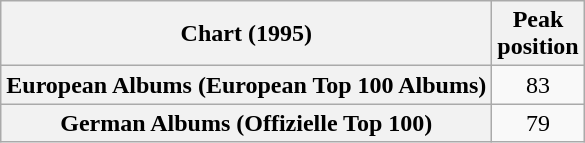<table class="wikitable plainrowheaders" style="text-align:center">
<tr>
<th>Chart (1995)</th>
<th>Peak<br>position</th>
</tr>
<tr>
<th scope="row">European Albums (European Top 100 Albums)</th>
<td>83</td>
</tr>
<tr>
<th scope="row">German Albums (Offizielle Top 100)</th>
<td>79</td>
</tr>
</table>
